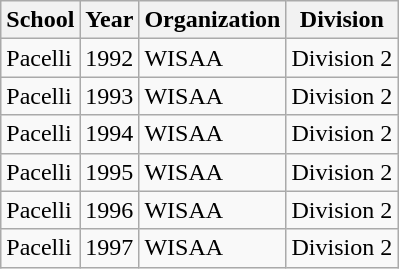<table class="wikitable">
<tr>
<th>School</th>
<th>Year</th>
<th>Organization</th>
<th>Division</th>
</tr>
<tr>
<td>Pacelli</td>
<td>1992</td>
<td>WISAA</td>
<td>Division 2</td>
</tr>
<tr>
<td>Pacelli</td>
<td>1993</td>
<td>WISAA</td>
<td>Division 2</td>
</tr>
<tr>
<td>Pacelli</td>
<td>1994</td>
<td>WISAA</td>
<td>Division 2</td>
</tr>
<tr>
<td>Pacelli</td>
<td>1995</td>
<td>WISAA</td>
<td>Division 2</td>
</tr>
<tr>
<td>Pacelli</td>
<td>1996</td>
<td>WISAA</td>
<td>Division 2</td>
</tr>
<tr>
<td>Pacelli</td>
<td>1997</td>
<td>WISAA</td>
<td>Division 2</td>
</tr>
</table>
